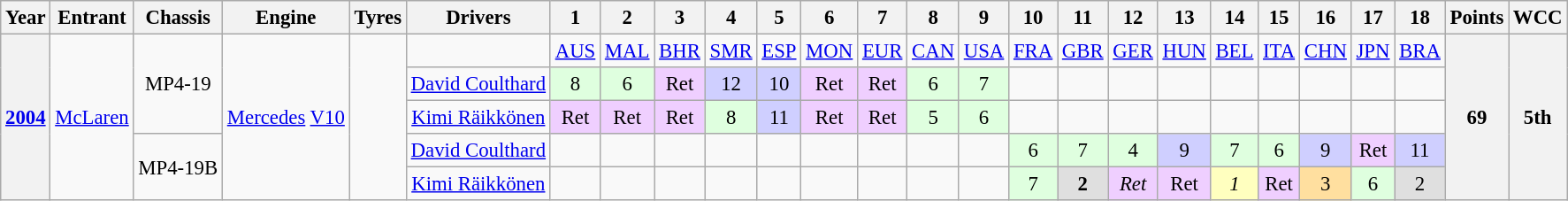<table class="wikitable" style="text-align:center; font-size:95%">
<tr>
<th>Year</th>
<th>Entrant</th>
<th>Chassis</th>
<th>Engine</th>
<th>Tyres</th>
<th>Drivers</th>
<th>1</th>
<th>2</th>
<th>3</th>
<th>4</th>
<th>5</th>
<th>6</th>
<th>7</th>
<th>8</th>
<th>9</th>
<th>10</th>
<th>11</th>
<th>12</th>
<th>13</th>
<th>14</th>
<th>15</th>
<th>16</th>
<th>17</th>
<th>18</th>
<th>Points</th>
<th>WCC</th>
</tr>
<tr>
<th rowspan="5"><a href='#'>2004</a></th>
<td rowspan="5"><a href='#'>McLaren</a></td>
<td rowspan="3">MP4-19</td>
<td rowspan="5"><a href='#'>Mercedes</a> <a href='#'>V10</a></td>
<td rowspan="5"></td>
<td></td>
<td><a href='#'>AUS</a></td>
<td><a href='#'>MAL</a></td>
<td><a href='#'>BHR</a></td>
<td><a href='#'>SMR</a></td>
<td><a href='#'>ESP</a></td>
<td><a href='#'>MON</a></td>
<td><a href='#'>EUR</a></td>
<td><a href='#'>CAN</a></td>
<td><a href='#'>USA</a></td>
<td><a href='#'>FRA</a></td>
<td><a href='#'>GBR</a></td>
<td><a href='#'>GER</a></td>
<td><a href='#'>HUN</a></td>
<td><a href='#'>BEL</a></td>
<td><a href='#'>ITA</a></td>
<td><a href='#'>CHN</a></td>
<td><a href='#'>JPN</a></td>
<td><a href='#'>BRA</a></td>
<th rowspan="5">69</th>
<th rowspan="5">5th</th>
</tr>
<tr>
<td> <a href='#'>David Coulthard</a></td>
<td style="background:#dfffdf;">8</td>
<td style="background:#dfffdf;">6</td>
<td style="background:#efcfff;">Ret</td>
<td style="background:#cfcfff;">12</td>
<td style="background:#cfcfff;">10</td>
<td style="background:#efcfff;">Ret</td>
<td style="background:#efcfff;">Ret</td>
<td style="background:#dfffdf;">6</td>
<td style="background:#dfffdf;">7</td>
<td></td>
<td></td>
<td></td>
<td></td>
<td></td>
<td></td>
<td></td>
<td></td>
<td></td>
</tr>
<tr>
<td> <a href='#'>Kimi Räikkönen</a></td>
<td style="background:#efcfff;">Ret</td>
<td style="background:#efcfff;">Ret</td>
<td style="background:#efcfff;">Ret</td>
<td style="background:#dfffdf;">8</td>
<td style="background:#cfcfff;">11</td>
<td style="background:#efcfff;">Ret</td>
<td style="background:#efcfff;">Ret</td>
<td style="background:#dfffdf;">5</td>
<td style="background:#dfffdf;">6</td>
<td></td>
<td></td>
<td></td>
<td></td>
<td></td>
<td></td>
<td></td>
<td></td>
<td></td>
</tr>
<tr>
<td rowspan="2">MP4-19B</td>
<td> <a href='#'>David Coulthard</a></td>
<td></td>
<td></td>
<td></td>
<td></td>
<td></td>
<td></td>
<td></td>
<td></td>
<td></td>
<td style="background:#dfffdf;">6</td>
<td style="background:#dfffdf;">7</td>
<td style="background:#dfffdf;">4</td>
<td style="background:#cfcfff;">9</td>
<td style="background:#dfffdf;">7</td>
<td style="background:#dfffdf;">6</td>
<td style="background:#cfcfff;">9</td>
<td style="background:#efcfff;">Ret</td>
<td style="background:#cfcfff;">11</td>
</tr>
<tr>
<td> <a href='#'>Kimi Räikkönen</a></td>
<td></td>
<td></td>
<td></td>
<td></td>
<td></td>
<td></td>
<td></td>
<td></td>
<td></td>
<td style="background:#dfffdf;">7</td>
<td style="background:#dfdfdf;"><strong>2</strong></td>
<td style="background:#efcfff;"><em>Ret</em></td>
<td style="background:#efcfff;">Ret</td>
<td style="background:#ffffbf;"><em>1</em></td>
<td style="background:#efcfff;">Ret</td>
<td style="background:#ffdf9f;">3</td>
<td style="background:#dfffdf;">6</td>
<td style="background:#dfdfdf;">2</td>
</tr>
</table>
